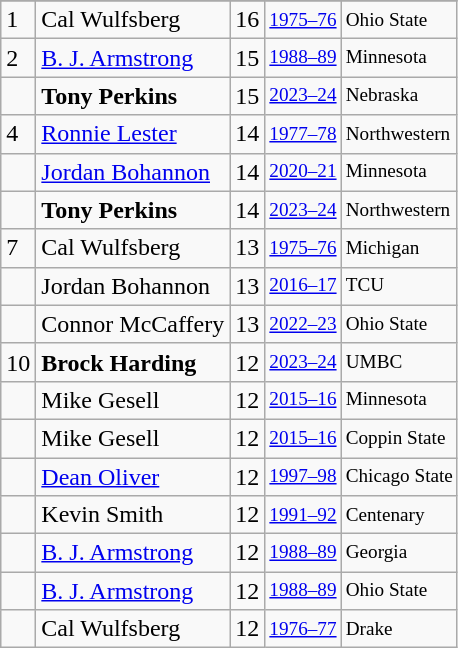<table class="wikitable">
<tr>
</tr>
<tr>
<td>1</td>
<td>Cal Wulfsberg</td>
<td>16</td>
<td style="font-size:80%;"><a href='#'>1975–76</a></td>
<td style="font-size:80%;">Ohio State</td>
</tr>
<tr>
<td>2</td>
<td><a href='#'>B. J. Armstrong</a></td>
<td>15</td>
<td style="font-size:80%;"><a href='#'>1988–89</a></td>
<td style="font-size:80%;">Minnesota</td>
</tr>
<tr>
<td></td>
<td><strong>Tony Perkins</strong></td>
<td>15</td>
<td style="font-size:80%;"><a href='#'>2023–24</a></td>
<td style="font-size:80%;">Nebraska</td>
</tr>
<tr>
<td>4</td>
<td><a href='#'>Ronnie Lester</a></td>
<td>14</td>
<td style="font-size:80%;"><a href='#'>1977–78</a></td>
<td style="font-size:80%;">Northwestern</td>
</tr>
<tr>
<td></td>
<td><a href='#'>Jordan Bohannon</a></td>
<td>14</td>
<td style="font-size:80%;"><a href='#'>2020–21</a></td>
<td style="font-size:80%;">Minnesota</td>
</tr>
<tr>
<td></td>
<td><strong>Tony Perkins</strong></td>
<td>14</td>
<td style="font-size:80%;"><a href='#'>2023–24</a></td>
<td style="font-size:80%;">Northwestern</td>
</tr>
<tr>
<td>7</td>
<td>Cal Wulfsberg</td>
<td>13</td>
<td style="font-size:80%;"><a href='#'>1975–76</a></td>
<td style="font-size:80%;">Michigan</td>
</tr>
<tr>
<td></td>
<td>Jordan Bohannon</td>
<td>13</td>
<td style="font-size:80%;"><a href='#'>2016–17</a></td>
<td style="font-size:80%;">TCU</td>
</tr>
<tr>
<td></td>
<td>Connor McCaffery</td>
<td>13</td>
<td style="font-size:80%;"><a href='#'>2022–23</a></td>
<td style="font-size:80%;">Ohio State</td>
</tr>
<tr>
<td>10</td>
<td><strong>Brock Harding</strong></td>
<td>12</td>
<td style="font-size:80%;"><a href='#'>2023–24</a></td>
<td style="font-size:80%;">UMBC</td>
</tr>
<tr>
<td></td>
<td>Mike Gesell</td>
<td>12</td>
<td style="font-size:80%;"><a href='#'>2015–16</a></td>
<td style="font-size:80%;">Minnesota</td>
</tr>
<tr>
<td></td>
<td>Mike Gesell</td>
<td>12</td>
<td style="font-size:80%;"><a href='#'>2015–16</a></td>
<td style="font-size:80%;">Coppin State</td>
</tr>
<tr>
<td></td>
<td><a href='#'>Dean Oliver</a></td>
<td>12</td>
<td style="font-size:80%;"><a href='#'>1997–98</a></td>
<td style="font-size:80%;">Chicago State</td>
</tr>
<tr>
<td></td>
<td>Kevin Smith</td>
<td>12</td>
<td style="font-size:80%;"><a href='#'>1991–92</a></td>
<td style="font-size:80%;">Centenary</td>
</tr>
<tr>
<td></td>
<td><a href='#'>B. J. Armstrong</a></td>
<td>12</td>
<td style="font-size:80%;"><a href='#'>1988–89</a></td>
<td style="font-size:80%;">Georgia</td>
</tr>
<tr>
<td></td>
<td><a href='#'>B. J. Armstrong</a></td>
<td>12</td>
<td style="font-size:80%;"><a href='#'>1988–89</a></td>
<td style="font-size:80%;">Ohio State</td>
</tr>
<tr>
<td></td>
<td>Cal Wulfsberg</td>
<td>12</td>
<td style="font-size:80%;"><a href='#'>1976–77</a></td>
<td style="font-size:80%;">Drake</td>
</tr>
</table>
